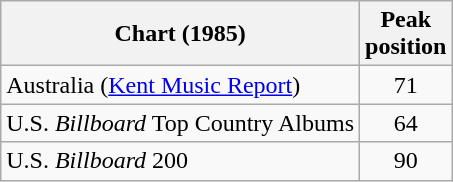<table class="wikitable">
<tr>
<th>Chart (1985)</th>
<th>Peak<br>position</th>
</tr>
<tr>
<td>Australia (<a href='#'>Kent Music Report</a>)</td>
<td align="center">71</td>
</tr>
<tr>
<td>U.S. <em>Billboard</em> Top Country Albums</td>
<td align="center">64</td>
</tr>
<tr>
<td>U.S. <em>Billboard</em> 200</td>
<td align="center">90</td>
</tr>
</table>
